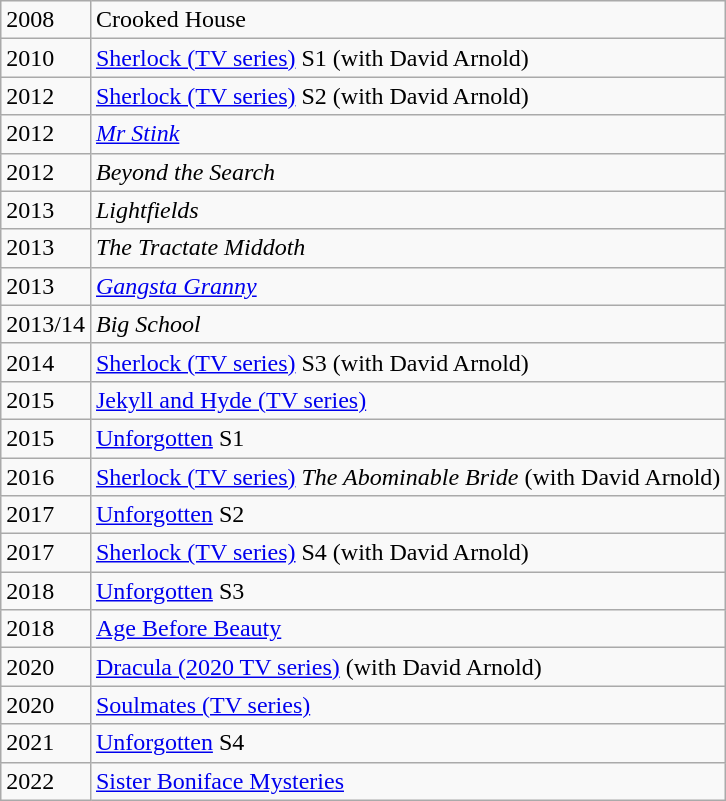<table class="wikitable">
<tr>
<td>2008</td>
<td>Crooked House</td>
</tr>
<tr>
<td>2010</td>
<td><a href='#'>Sherlock (TV series)</a> S1 (with David Arnold)</td>
</tr>
<tr>
<td>2012</td>
<td><a href='#'>Sherlock (TV series)</a> S2 (with David Arnold)</td>
</tr>
<tr>
<td>2012</td>
<td><em><a href='#'>Mr Stink</a></em></td>
</tr>
<tr>
<td>2012</td>
<td><em>Beyond the Search</em></td>
</tr>
<tr>
<td>2013</td>
<td><em>Lightfields</em></td>
</tr>
<tr>
<td>2013</td>
<td><em>The Tractate Middoth</em></td>
</tr>
<tr>
<td>2013</td>
<td><em><a href='#'>Gangsta Granny</a></em></td>
</tr>
<tr>
<td>2013/14</td>
<td><em>Big School</em></td>
</tr>
<tr>
<td>2014</td>
<td><a href='#'>Sherlock (TV series)</a> S3 (with David Arnold)</td>
</tr>
<tr>
<td>2015</td>
<td><a href='#'>Jekyll and Hyde (TV series)</a></td>
</tr>
<tr>
<td>2015</td>
<td><a href='#'>Unforgotten</a> S1</td>
</tr>
<tr>
<td>2016</td>
<td><a href='#'>Sherlock (TV series)</a> <em>The Abominable Bride</em> (with David Arnold)</td>
</tr>
<tr>
<td>2017</td>
<td><a href='#'>Unforgotten</a> S2</td>
</tr>
<tr>
<td>2017</td>
<td><a href='#'>Sherlock (TV series)</a> S4 (with David Arnold)</td>
</tr>
<tr>
<td>2018</td>
<td><a href='#'>Unforgotten</a> S3</td>
</tr>
<tr>
<td>2018</td>
<td><a href='#'>Age Before Beauty</a></td>
</tr>
<tr>
<td>2020</td>
<td><a href='#'>Dracula (2020 TV series)</a> (with David Arnold)</td>
</tr>
<tr>
<td>2020</td>
<td><a href='#'>Soulmates (TV series)</a></td>
</tr>
<tr>
<td>2021</td>
<td><a href='#'>Unforgotten</a> S4</td>
</tr>
<tr>
<td>2022</td>
<td><a href='#'>Sister Boniface Mysteries</a></td>
</tr>
</table>
